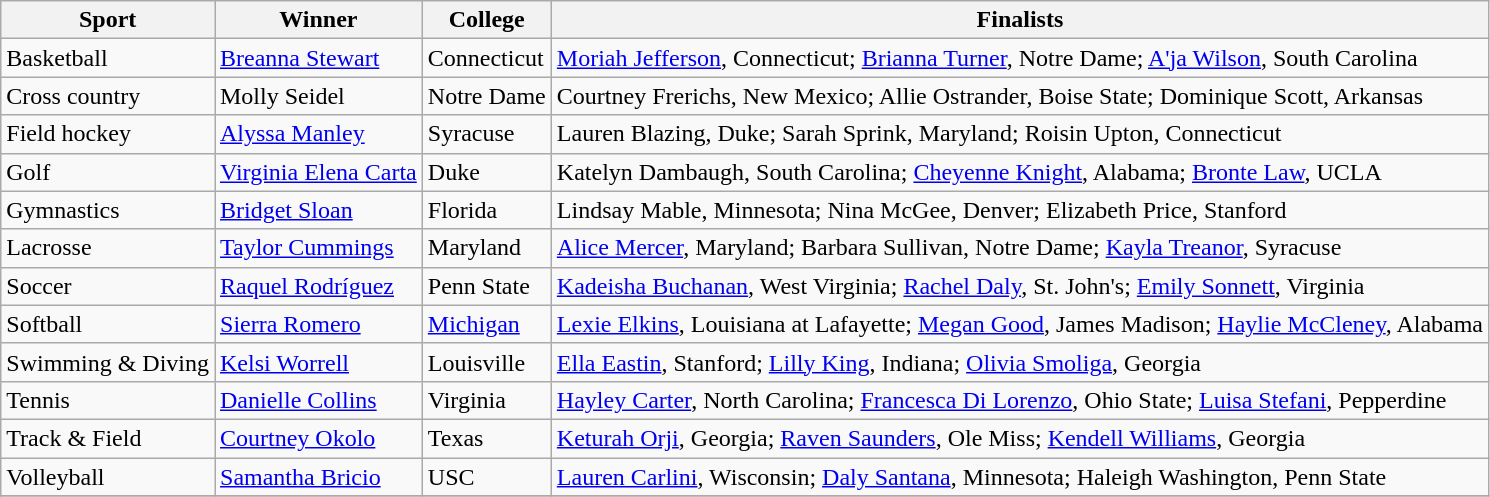<table class="wikitable sortable">
<tr>
<th>Sport</th>
<th>Winner</th>
<th>College</th>
<th>Finalists</th>
</tr>
<tr>
<td>Basketball</td>
<td><a href='#'>Breanna Stewart</a></td>
<td>Connecticut</td>
<td><a href='#'>Moriah Jefferson</a>, Connecticut; <a href='#'>Brianna Turner</a>, Notre Dame; <a href='#'>A'ja Wilson</a>, South Carolina</td>
</tr>
<tr>
<td>Cross  country</td>
<td>Molly  Seidel</td>
<td>Notre  Dame</td>
<td>Courtney Frerichs, New Mexico; Allie Ostrander, Boise State; Dominique Scott, Arkansas</td>
</tr>
<tr>
<td>Field  hockey</td>
<td><a href='#'>Alyssa Manley</a></td>
<td>Syracuse</td>
<td>Lauren Blazing, Duke; Sarah Sprink, Maryland; Roisin Upton, Connecticut</td>
</tr>
<tr>
<td>Golf</td>
<td><a href='#'>Virginia Elena Carta</a></td>
<td>Duke</td>
<td>Katelyn Dambaugh, South Carolina; <a href='#'>Cheyenne Knight</a>, Alabama; <a href='#'>Bronte Law</a>, UCLA</td>
</tr>
<tr>
<td>Gymnastics</td>
<td><a href='#'>Bridget Sloan</a></td>
<td>Florida</td>
<td>Lindsay Mable, Minnesota; Nina McGee,  Denver; Elizabeth Price, Stanford</td>
</tr>
<tr>
<td>Lacrosse</td>
<td><a href='#'>Taylor Cummings</a></td>
<td>Maryland</td>
<td><a href='#'>Alice Mercer</a>, Maryland; Barbara Sullivan, Notre Dame; <a href='#'>Kayla Treanor</a>, Syracuse</td>
</tr>
<tr>
<td>Soccer</td>
<td><a href='#'>Raquel Rodríguez</a></td>
<td>Penn State</td>
<td><a href='#'>Kadeisha Buchanan</a>, West Virginia; <a href='#'>Rachel Daly</a>, St. John's; <a href='#'>Emily Sonnett</a>, Virginia</td>
</tr>
<tr>
<td>Softball</td>
<td><a href='#'>Sierra Romero</a></td>
<td><a href='#'>Michigan</a></td>
<td><a href='#'>Lexie Elkins</a>, Louisiana at Lafayette; <a href='#'>Megan Good</a>, James Madison; <a href='#'>Haylie McCleney</a>, Alabama</td>
</tr>
<tr>
<td>Swimming & Diving</td>
<td><a href='#'>Kelsi Worrell</a></td>
<td>Louisville</td>
<td><a href='#'>Ella Eastin</a>, Stanford; <a href='#'>Lilly King</a>, Indiana; <a href='#'>Olivia Smoliga</a>, Georgia</td>
</tr>
<tr>
<td>Tennis</td>
<td><a href='#'>Danielle Collins</a></td>
<td>Virginia</td>
<td><a href='#'>Hayley Carter</a>, North Carolina; <a href='#'>Francesca Di Lorenzo</a>, Ohio State; <a href='#'>Luisa Stefani</a>, Pepperdine</td>
</tr>
<tr>
<td>Track & Field</td>
<td><a href='#'>Courtney Okolo</a></td>
<td>Texas</td>
<td><a href='#'>Keturah Orji</a>, Georgia; <a href='#'>Raven Saunders</a>, Ole Miss; <a href='#'>Kendell Williams</a>, Georgia</td>
</tr>
<tr>
<td>Volleyball</td>
<td><a href='#'>Samantha Bricio</a></td>
<td>USC</td>
<td><a href='#'>Lauren Carlini</a>, Wisconsin; <a href='#'>Daly Santana</a>, Minnesota; Haleigh Washington, Penn State </td>
</tr>
<tr>
</tr>
</table>
